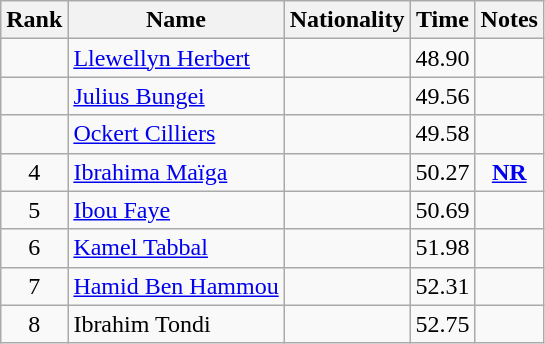<table class="wikitable sortable" style="text-align:center">
<tr>
<th>Rank</th>
<th>Name</th>
<th>Nationality</th>
<th>Time</th>
<th>Notes</th>
</tr>
<tr>
<td></td>
<td align=left><a href='#'>Llewellyn Herbert</a></td>
<td align=left></td>
<td>48.90</td>
<td></td>
</tr>
<tr>
<td></td>
<td align=left><a href='#'>Julius Bungei</a></td>
<td align=left></td>
<td>49.56</td>
<td></td>
</tr>
<tr>
<td></td>
<td align=left><a href='#'>Ockert Cilliers</a></td>
<td align=left></td>
<td>49.58</td>
<td></td>
</tr>
<tr>
<td>4</td>
<td align=left><a href='#'>Ibrahima Maïga</a></td>
<td align=left></td>
<td>50.27</td>
<td><strong><a href='#'>NR</a></strong></td>
</tr>
<tr>
<td>5</td>
<td align=left><a href='#'>Ibou Faye</a></td>
<td align=left></td>
<td>50.69</td>
<td></td>
</tr>
<tr>
<td>6</td>
<td align=left><a href='#'>Kamel Tabbal</a></td>
<td align=left></td>
<td>51.98</td>
<td></td>
</tr>
<tr>
<td>7</td>
<td align=left><a href='#'>Hamid Ben Hammou</a></td>
<td align=left></td>
<td>52.31</td>
<td></td>
</tr>
<tr>
<td>8</td>
<td align=left>Ibrahim Tondi</td>
<td align=left></td>
<td>52.75</td>
<td></td>
</tr>
</table>
